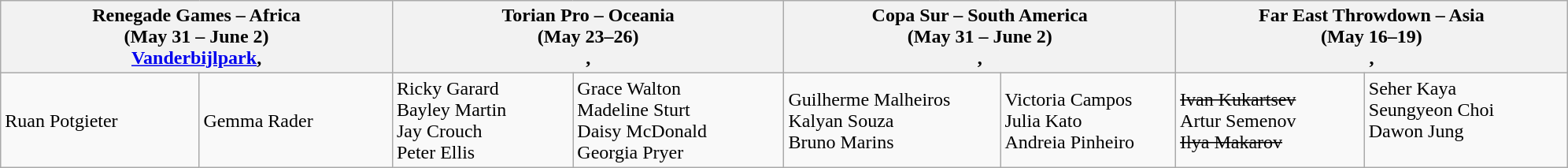<table class="wikitable" style=width:83em>
<tr>
<th colspan="2" style="width: 18em;">Renegade Games – Africa<br>(May 31 – June 2) <br><a href='#'>Vanderbijlpark</a>, </th>
<th colspan="2" style="width: 18em;">Torian Pro – Oceania<br>(May 23–26) <br>, </th>
<th colspan="2" style="width: 18em;">Copa Sur – South America<br>(May 31 – June 2)<br>, </th>
<th colspan="2" style="width: 18em;">Far East Throwdown – Asia<br>(May 16–19)<br> , </th>
</tr>
<tr>
<td>Ruan Potgieter<br></td>
<td>Gemma Rader</td>
<td> Ricky Garard <br> Bayley Martin <br> Jay Crouch <br> Peter Ellis</td>
<td> Grace Walton<br> Madeline Sturt<br> Daisy McDonald<br> Georgia Pryer<br></td>
<td> Guilherme Malheiros<br> Kalyan Souza <br> Bruno Marins</td>
<td> Victoria Campos <br> Julia Kato<br> Andreia Pinheiro</td>
<td> <s>Ivan Kukartsev</s><br> Artur Semenov<br> <s>Ilya Makarov</s></td>
<td> Seher Kaya <br> Seungyeon Choi<br> Dawon Jung<br><br></td>
</tr>
</table>
